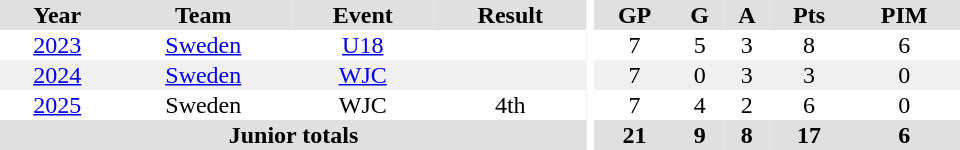<table border="0" cellpadding="1" cellspacing="0" ID="Table3" style="text-align:center; width:40em">
<tr bgcolor="#e0e0e0">
<th>Year</th>
<th>Team</th>
<th>Event</th>
<th>Result</th>
<th rowspan="99" bgcolor="#ffffff"></th>
<th>GP</th>
<th>G</th>
<th>A</th>
<th>Pts</th>
<th>PIM</th>
</tr>
<tr>
<td><a href='#'>2023</a></td>
<td><a href='#'>Sweden</a></td>
<td><a href='#'>U18</a></td>
<td></td>
<td>7</td>
<td>5</td>
<td>3</td>
<td>8</td>
<td>6</td>
</tr>
<tr bgcolor="#f0f0f0">
<td><a href='#'>2024</a></td>
<td><a href='#'>Sweden</a></td>
<td><a href='#'>WJC</a></td>
<td></td>
<td>7</td>
<td>0</td>
<td>3</td>
<td>3</td>
<td>0</td>
</tr>
<tr>
<td><a href='#'>2025</a></td>
<td>Sweden</td>
<td>WJC</td>
<td>4th</td>
<td>7</td>
<td>4</td>
<td>2</td>
<td>6</td>
<td>0</td>
</tr>
<tr bgcolor="#e0e0e0">
<th colspan="4">Junior totals</th>
<th>21</th>
<th>9</th>
<th>8</th>
<th>17</th>
<th>6</th>
</tr>
</table>
